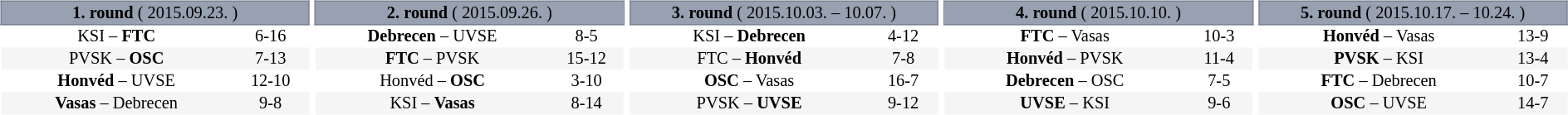<table table width=100%>
<tr>
<td width=20% valign="top"><br><table border=0 cellspacing=0 cellpadding=1em style="font-size: 85%; border-collapse: collapse;" width=100%>
<tr>
<td colspan=5 bgcolor=#98A1B2 style="border:1px solid #7A8392; text-align: center;"><span><strong>1. round</strong> ( 2015.09.23. )</span></td>
</tr>
<tr align=center bgcolor=#FFFFFF>
<td>KSI – <strong>FTC</strong></td>
<td>6-16</td>
</tr>
<tr align=center bgcolor=#f5f5f5>
<td>PVSK – <strong>OSC</strong></td>
<td>7-13</td>
</tr>
<tr align=center bgcolor=#FFFFFF>
<td><strong>Honvéd</strong> – UVSE</td>
<td>12-10</td>
</tr>
<tr align=center bgcolor=#f5f5f5>
<td><strong>Vasas</strong> – Debrecen</td>
<td>9-8</td>
</tr>
</table>
</td>
<td width=20% valign="top"><br><table border=0 cellspacing=0 cellpadding=1em style="font-size: 85%; border-collapse: collapse;" width=100%>
<tr>
<td colspan=5 bgcolor=#98A1B2 style="border:1px solid #7A8392; text-align: center;"><span><strong>2. round</strong> ( 2015.09.26. )</span></td>
</tr>
<tr align=center bgcolor=#FFFFFF>
<td><strong>Debrecen</strong> – UVSE</td>
<td>8-5</td>
</tr>
<tr align=center bgcolor=#f5f5f5>
<td><strong>FTC</strong> – PVSK</td>
<td>15-12</td>
</tr>
<tr align=center bgcolor=#FFFFFF>
<td>Honvéd – <strong>OSC</strong></td>
<td>3-10</td>
</tr>
<tr align=center bgcolor=#f5f5f5>
<td>KSI – <strong>Vasas</strong></td>
<td>8-14</td>
</tr>
</table>
</td>
<td width=20% valign="top"><br><table border=0 cellspacing=0 cellpadding=1em style="font-size: 85%; border-collapse: collapse;" width=100%>
<tr>
<td colspan=5 bgcolor=#98A1B2 style="border:1px solid #7A8392; text-align: center;"><span><strong>3. round</strong> ( 2015.10.03. – 10.07. )</span></td>
</tr>
<tr align=center bgcolor=#FFFFFF>
<td>KSI – <strong>Debrecen</strong></td>
<td>4-12</td>
</tr>
<tr align=center bgcolor=#f5f5f5>
<td>FTC – <strong>Honvéd</strong></td>
<td>7-8</td>
</tr>
<tr align=center bgcolor=#FFFFFF>
<td><strong>OSC</strong> – Vasas</td>
<td>16-7</td>
</tr>
<tr align=center bgcolor=#f5f5f5>
<td>PVSK – <strong>UVSE</strong></td>
<td>9-12</td>
</tr>
</table>
</td>
<td width=20% valign="top"><br><table border=0 cellspacing=0 cellpadding=1em style="font-size: 85%; border-collapse: collapse;" width=100%>
<tr>
<td colspan=5 bgcolor=#98A1B2 style="border:1px solid #7A8392; text-align: center;"><span><strong>4. round</strong> ( 2015.10.10. )</span></td>
</tr>
<tr align=center bgcolor=#FFFFFF>
<td><strong>FTC</strong> – Vasas</td>
<td>10-3</td>
</tr>
<tr align=center bgcolor=#f5f5f5>
<td><strong>Honvéd</strong> – PVSK</td>
<td>11-4</td>
</tr>
<tr align=center bgcolor=#FFFFFF>
<td><strong>Debrecen</strong> – OSC</td>
<td>7-5</td>
</tr>
<tr align=center bgcolor=#f5f5f5>
<td><strong>UVSE</strong> – KSI</td>
<td>9-6</td>
</tr>
</table>
</td>
<td width=20% valign="top"><br><table border=0 cellspacing=0 cellpadding=1em style="font-size: 85%; border-collapse: collapse;" width=100%>
<tr>
<td colspan=5 bgcolor=#98A1B2 style="border:1px solid #7A8392; text-align: center;"><span><strong>5. round</strong> ( 2015.10.17. – 10.24. )</span></td>
</tr>
<tr align=center bgcolor=#FFFFFF>
<td><strong>Honvéd</strong> – Vasas</td>
<td>13-9</td>
</tr>
<tr align=center bgcolor=#f5f5f5>
<td><strong>PVSK</strong> – KSI</td>
<td>13-4</td>
</tr>
<tr align=center bgcolor=#FFFFFF>
<td><strong>FTC</strong> – Debrecen</td>
<td>10-7</td>
</tr>
<tr align=center bgcolor=#f5f5f5>
<td><strong>OSC</strong> – UVSE</td>
<td>14-7</td>
</tr>
</table>
</td>
</tr>
</table>
